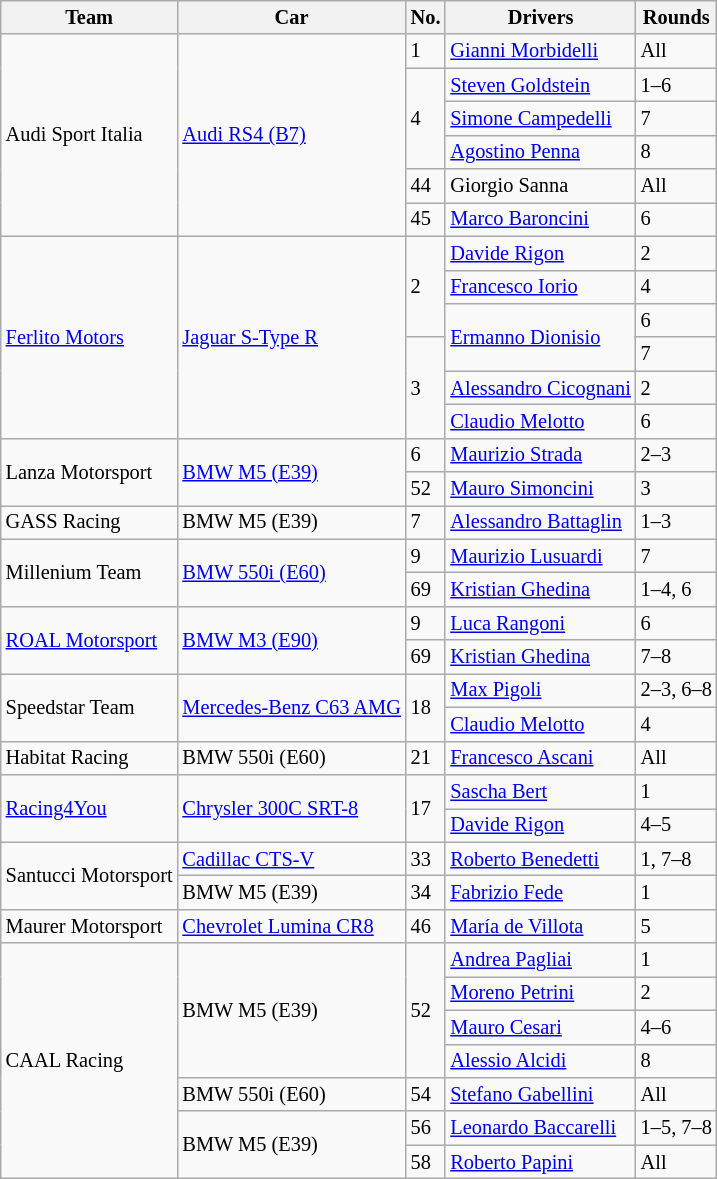<table class="wikitable" style="font-size: 85%">
<tr>
<th>Team</th>
<th>Car</th>
<th>No.</th>
<th>Drivers</th>
<th>Rounds</th>
</tr>
<tr>
<td rowspan=6> Audi Sport Italia</td>
<td rowspan=6><a href='#'>Audi RS4 (B7)</a></td>
<td>1</td>
<td> <a href='#'>Gianni Morbidelli</a></td>
<td>All</td>
</tr>
<tr>
<td rowspan=3>4</td>
<td> <a href='#'>Steven Goldstein</a></td>
<td>1–6</td>
</tr>
<tr>
<td> <a href='#'>Simone Campedelli</a></td>
<td>7</td>
</tr>
<tr>
<td> <a href='#'>Agostino Penna</a></td>
<td>8</td>
</tr>
<tr>
<td>44</td>
<td> Giorgio Sanna</td>
<td>All</td>
</tr>
<tr>
<td>45</td>
<td> <a href='#'>Marco Baroncini</a></td>
<td>6</td>
</tr>
<tr>
<td rowspan=6> <a href='#'>Ferlito Motors</a></td>
<td rowspan=6><a href='#'>Jaguar S-Type R</a></td>
<td rowspan=3>2</td>
<td> <a href='#'>Davide Rigon</a></td>
<td>2</td>
</tr>
<tr>
<td> <a href='#'>Francesco Iorio</a></td>
<td>4</td>
</tr>
<tr>
<td rowspan=2> <a href='#'>Ermanno Dionisio</a></td>
<td>6</td>
</tr>
<tr>
<td rowspan=3>3</td>
<td>7</td>
</tr>
<tr>
<td> <a href='#'>Alessandro Cicognani</a></td>
<td>2</td>
</tr>
<tr>
<td> <a href='#'>Claudio Melotto</a></td>
<td>6</td>
</tr>
<tr>
<td rowspan=2> Lanza Motorsport</td>
<td rowspan=2><a href='#'>BMW M5 (E39)</a></td>
<td>6</td>
<td> <a href='#'>Maurizio Strada</a></td>
<td>2–3</td>
</tr>
<tr>
<td>52</td>
<td> <a href='#'>Mauro Simoncini</a></td>
<td>3</td>
</tr>
<tr>
<td> GASS Racing</td>
<td>BMW M5 (E39)</td>
<td>7</td>
<td> <a href='#'>Alessandro Battaglin</a></td>
<td>1–3</td>
</tr>
<tr>
<td rowspan=2> Millenium Team</td>
<td rowspan=2><a href='#'>BMW 550i (E60)</a></td>
<td>9</td>
<td> <a href='#'>Maurizio Lusuardi</a></td>
<td>7</td>
</tr>
<tr>
<td>69</td>
<td> <a href='#'>Kristian Ghedina</a></td>
<td>1–4, 6</td>
</tr>
<tr>
<td rowspan=2> <a href='#'>ROAL Motorsport</a></td>
<td rowspan=2><a href='#'>BMW M3 (E90)</a></td>
<td>9</td>
<td> <a href='#'>Luca Rangoni</a></td>
<td>6</td>
</tr>
<tr>
<td>69</td>
<td> <a href='#'>Kristian Ghedina</a></td>
<td>7–8</td>
</tr>
<tr>
<td rowspan=2> Speedstar Team</td>
<td rowspan=2><a href='#'>Mercedes-Benz C63 AMG</a></td>
<td rowspan=2>18</td>
<td> <a href='#'>Max Pigoli</a></td>
<td>2–3, 6–8</td>
</tr>
<tr>
<td> <a href='#'>Claudio Melotto</a></td>
<td>4</td>
</tr>
<tr>
<td> Habitat Racing</td>
<td>BMW 550i (E60)</td>
<td>21</td>
<td> <a href='#'>Francesco Ascani</a></td>
<td>All</td>
</tr>
<tr>
<td rowspan=2> <a href='#'>Racing4You</a></td>
<td rowspan=2><a href='#'>Chrysler 300C SRT-8</a></td>
<td rowspan=2>17</td>
<td> <a href='#'>Sascha Bert</a></td>
<td>1</td>
</tr>
<tr>
<td> <a href='#'>Davide Rigon</a></td>
<td>4–5</td>
</tr>
<tr>
<td rowspan=2> Santucci Motorsport</td>
<td><a href='#'>Cadillac CTS-V</a></td>
<td>33</td>
<td> <a href='#'>Roberto Benedetti</a></td>
<td>1, 7–8</td>
</tr>
<tr>
<td>BMW M5 (E39)</td>
<td>34</td>
<td> <a href='#'>Fabrizio Fede</a></td>
<td>1</td>
</tr>
<tr>
<td> Maurer Motorsport</td>
<td><a href='#'>Chevrolet Lumina CR8</a></td>
<td>46</td>
<td> <a href='#'>María de Villota</a></td>
<td>5</td>
</tr>
<tr>
<td rowspan=7> CAAL Racing</td>
<td rowspan=4>BMW M5 (E39)</td>
<td rowspan=4>52</td>
<td> <a href='#'>Andrea Pagliai</a></td>
<td>1</td>
</tr>
<tr>
<td> <a href='#'>Moreno Petrini</a></td>
<td>2</td>
</tr>
<tr>
<td> <a href='#'>Mauro Cesari</a></td>
<td>4–6</td>
</tr>
<tr>
<td> <a href='#'>Alessio Alcidi</a></td>
<td>8</td>
</tr>
<tr>
<td>BMW 550i (E60)</td>
<td>54</td>
<td> <a href='#'>Stefano Gabellini</a></td>
<td>All</td>
</tr>
<tr>
<td rowspan=2>BMW M5 (E39)</td>
<td>56</td>
<td> <a href='#'>Leonardo Baccarelli</a></td>
<td>1–5, 7–8</td>
</tr>
<tr>
<td>58</td>
<td> <a href='#'>Roberto Papini</a></td>
<td>All</td>
</tr>
</table>
